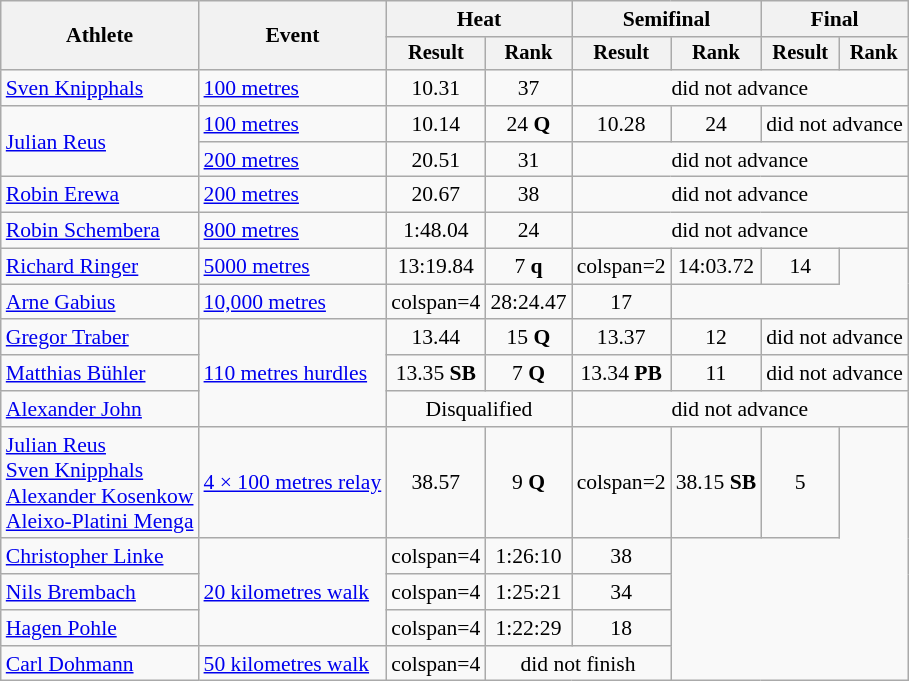<table class="wikitable" style="font-size:90%">
<tr>
<th rowspan="2">Athlete</th>
<th rowspan="2">Event</th>
<th colspan="2">Heat</th>
<th colspan="2">Semifinal</th>
<th colspan="2">Final</th>
</tr>
<tr style="font-size:95%">
<th>Result</th>
<th>Rank</th>
<th>Result</th>
<th>Rank</th>
<th>Result</th>
<th>Rank</th>
</tr>
<tr style=text-align:center>
<td style=text-align:left><a href='#'>Sven Knipphals</a></td>
<td style=text-align:left><a href='#'>100 metres</a></td>
<td>10.31</td>
<td>37</td>
<td colspan=4>did not advance</td>
</tr>
<tr style=text-align:center>
<td style=text-align:left rowspan=2><a href='#'>Julian Reus</a></td>
<td style=text-align:left><a href='#'>100 metres</a></td>
<td>10.14</td>
<td>24 <strong>Q</strong></td>
<td>10.28</td>
<td>24</td>
<td colspan=2>did not advance</td>
</tr>
<tr style=text-align:center>
<td style=text-align:left><a href='#'>200 metres</a></td>
<td>20.51</td>
<td>31</td>
<td colspan=4>did not advance</td>
</tr>
<tr style=text-align:center>
<td style=text-align:left><a href='#'>Robin Erewa</a></td>
<td style=text-align:left><a href='#'>200 metres</a></td>
<td>20.67</td>
<td>38</td>
<td colspan=4>did not advance</td>
</tr>
<tr style=text-align:center>
<td style=text-align:left><a href='#'>Robin Schembera</a></td>
<td style=text-align:left><a href='#'>800 metres</a></td>
<td>1:48.04</td>
<td>24</td>
<td colspan=4>did not advance</td>
</tr>
<tr style=text-align:center>
<td style=text-align:left><a href='#'>Richard Ringer</a></td>
<td style=text-align:left><a href='#'>5000 metres</a></td>
<td>13:19.84</td>
<td>7 <strong>q</strong></td>
<td>colspan=2 </td>
<td>14:03.72</td>
<td>14</td>
</tr>
<tr style=text-align:center>
<td style=text-align:left><a href='#'>Arne Gabius</a></td>
<td style=text-align:left><a href='#'>10,000 metres</a></td>
<td>colspan=4 </td>
<td>28:24.47</td>
<td>17</td>
</tr>
<tr style=text-align:center>
<td style=text-align:left><a href='#'>Gregor Traber</a></td>
<td style=text-align:left rowspan=3><a href='#'>110 metres hurdles</a></td>
<td>13.44</td>
<td>15 <strong>Q</strong></td>
<td>13.37</td>
<td>12</td>
<td colspan=2>did not advance</td>
</tr>
<tr style=text-align:center>
<td style=text-align:left><a href='#'>Matthias Bühler</a></td>
<td>13.35 <strong>SB</strong></td>
<td>7 <strong>Q</strong></td>
<td>13.34 <strong>PB</strong></td>
<td>11</td>
<td colspan=2>did not advance</td>
</tr>
<tr style=text-align:center>
<td style=text-align:left><a href='#'>Alexander John</a></td>
<td colspan=2>Disqualified</td>
<td colspan=4>did not advance</td>
</tr>
<tr style=text-align:center>
<td style=text-align:left><a href='#'>Julian Reus</a><br><a href='#'>Sven Knipphals</a><br><a href='#'>Alexander Kosenkow</a><br><a href='#'>Aleixo-Platini Menga</a></td>
<td style=text-align:left><a href='#'>4 × 100 metres relay</a></td>
<td>38.57</td>
<td>9 <strong>Q</strong></td>
<td>colspan=2 </td>
<td>38.15 <strong>SB</strong></td>
<td>5</td>
</tr>
<tr style=text-align:center>
<td style=text-align:left><a href='#'>Christopher Linke</a></td>
<td style=text-align:left rowspan=3><a href='#'>20 kilometres walk</a></td>
<td>colspan=4 </td>
<td>1:26:10</td>
<td>38</td>
</tr>
<tr style=text-align:center>
<td style=text-align:left><a href='#'>Nils Brembach</a></td>
<td>colspan=4 </td>
<td>1:25:21</td>
<td>34</td>
</tr>
<tr style=text-align:center>
<td style=text-align:left><a href='#'>Hagen Pohle</a></td>
<td>colspan=4 </td>
<td>1:22:29</td>
<td>18</td>
</tr>
<tr style=text-align:center>
<td style=text-align:left><a href='#'>Carl Dohmann</a></td>
<td style=text-align:left><a href='#'>50 kilometres walk</a></td>
<td>colspan=4 </td>
<td colspan=2>did not finish</td>
</tr>
</table>
